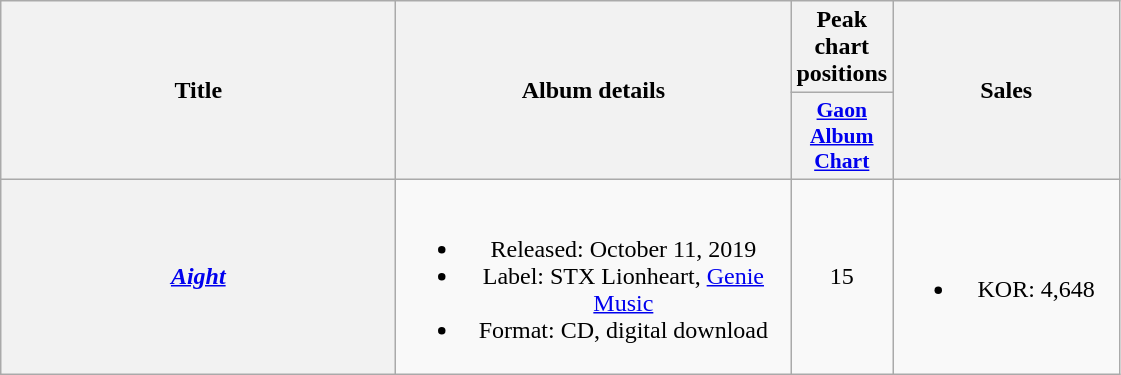<table class="wikitable plainrowheaders" style="text-align:center;" border="1">
<tr>
<th scope="col" rowspan="2" style="width:16em;">Title</th>
<th scope="col" rowspan="2" style="width:16em;">Album details</th>
<th scope="col">Peak chart positions</th>
<th scope="col" rowspan="2" style="width:9em;">Sales</th>
</tr>
<tr>
<th scope="col" style="width:2.2em;font-size:90%;"><a href='#'>Gaon Album Chart</a><br></th>
</tr>
<tr>
<th scope="row"><em><a href='#'>Aight</a></em></th>
<td><br><ul><li>Released: October 11, 2019</li><li>Label: STX Lionheart, <a href='#'>Genie Music</a></li><li>Format: CD, digital download</li></ul></td>
<td>15</td>
<td><br><ul><li>KOR: 4,648</li></ul></td>
</tr>
</table>
